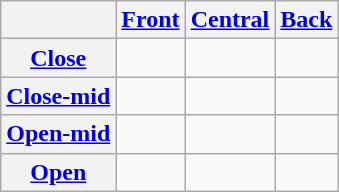<table class="wikitable" style="text-align: center;">
<tr>
<th></th>
<th><a href='#'>Front</a></th>
<th><a href='#'>Central</a></th>
<th><a href='#'>Back</a></th>
</tr>
<tr>
<th><a href='#'>Close</a></th>
<td></td>
<td></td>
<td></td>
</tr>
<tr>
<th><a href='#'>Close-mid</a></th>
<td></td>
<td></td>
<td></td>
</tr>
<tr>
<th><a href='#'>Open-mid</a></th>
<td></td>
<td></td>
<td></td>
</tr>
<tr>
<th><a href='#'>Open</a></th>
<td></td>
<td></td>
<td></td>
</tr>
</table>
